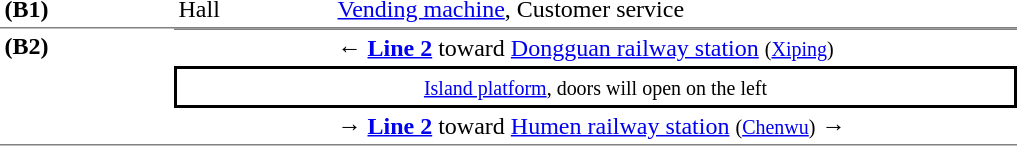<table table border=0 cellspacing=0 cellpadding=3>
<tr>
<td style="border-bottom:solid 1px gray;border-top:solid 0px gray;" width=110 valign=top><strong>(B1)</strong></td>
<td style="border-top:solid 0px gray;border-bottom:solid 1px gray;" width=100 valign=top>Hall</td>
<td style="border-top:solid 0px gray;border-bottom:solid 1px gray;" width=390 valign=top><a href='#'>Vending machine</a>, Customer service</td>
</tr>
<tr>
<td style="border-top:solid 0px gray;border-bottom:solid 1px gray;" width=110 rowspan=3 valign=top><strong>(B2)</strong></td>
<td style="border-top:solid 1px gray;" width=100><span><strong> </strong></span></td>
<td style="border-top:solid 1px gray;" width=450>← <a href='#'><span><strong>Line 2</strong></span></a> toward <a href='#'>Dongguan railway station</a> <small>(<a href='#'>Xiping</a>)</small></td>
</tr>
<tr>
<td style="border-top:solid 2px black;border-right:solid 2px black;border-left:solid 2px black;border-bottom:solid 2px black;text-align:center;" colspan=2><small><a href='#'>Island platform</a>, doors will open on the left</small></td>
</tr>
<tr>
<td style="border-bottom:solid 1px gray;" width=100><span><strong> </strong></span></td>
<td style="border-bottom:solid 1px gray;" width=390><span>→</span> <a href='#'><span><strong>Line 2</strong></span></a> toward <a href='#'>Humen railway station</a> <small>(<a href='#'>Chenwu</a>)</small> →</td>
</tr>
</table>
